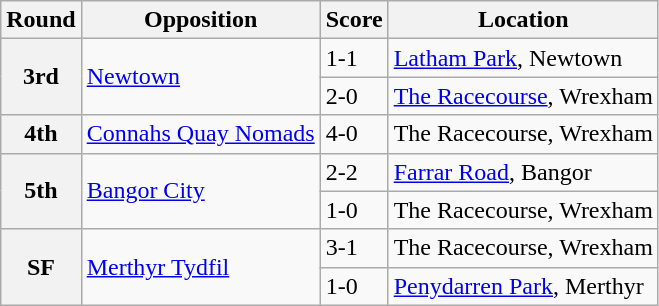<table class="wikitable">
<tr>
<th>Round</th>
<th>Opposition</th>
<th>Score</th>
<th>Location</th>
</tr>
<tr>
<th rowspan="2">3rd</th>
<td rowspan="2"><a href='#'>Newtown</a></td>
<td>1-1</td>
<td><a href='#'>Latham Park</a>, Newtown</td>
</tr>
<tr>
<td>2-0</td>
<td><a href='#'>The Racecourse</a>, Wrexham</td>
</tr>
<tr>
<th>4th</th>
<td><a href='#'>Connahs Quay Nomads</a></td>
<td>4-0</td>
<td>The Racecourse, Wrexham</td>
</tr>
<tr>
<th rowspan="2">5th</th>
<td rowspan="2"><a href='#'>Bangor City</a></td>
<td>2-2</td>
<td><a href='#'>Farrar Road</a>, Bangor</td>
</tr>
<tr>
<td>1-0</td>
<td>The Racecourse, Wrexham</td>
</tr>
<tr>
<th rowspan="2">SF</th>
<td rowspan="2"><a href='#'>Merthyr Tydfil</a></td>
<td>3-1</td>
<td>The Racecourse, Wrexham</td>
</tr>
<tr>
<td>1-0</td>
<td><a href='#'>Penydarren Park</a>, Merthyr</td>
</tr>
</table>
